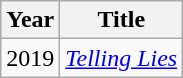<table class="wikitable">
<tr>
<th>Year</th>
<th>Title</th>
</tr>
<tr>
<td>2019</td>
<td><a href='#'><em>Telling Lies</em></a></td>
</tr>
</table>
